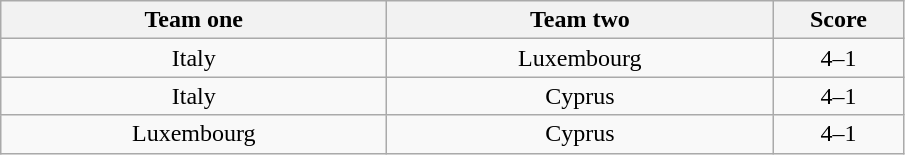<table class="wikitable" style="text-align: center">
<tr>
<th width=250>Team one</th>
<th width=250>Team two</th>
<th width=80>Score</th>
</tr>
<tr>
<td> Italy</td>
<td> Luxembourg</td>
<td>4–1</td>
</tr>
<tr>
<td> Italy</td>
<td> Cyprus</td>
<td>4–1</td>
</tr>
<tr>
<td> Luxembourg</td>
<td> Cyprus</td>
<td>4–1</td>
</tr>
</table>
